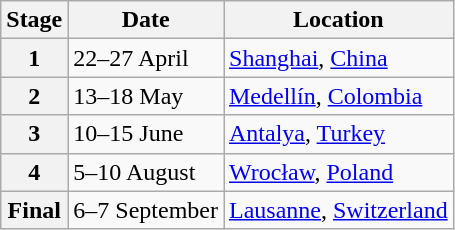<table class="wikitable">
<tr>
<th>Stage</th>
<th>Date</th>
<th>Location</th>
</tr>
<tr>
<th>1</th>
<td>22–27 April</td>
<td> <a href='#'>Shanghai</a>, <a href='#'>China</a></td>
</tr>
<tr>
<th>2</th>
<td>13–18 May</td>
<td> <a href='#'>Medellín</a>, <a href='#'>Colombia</a></td>
</tr>
<tr>
<th>3</th>
<td>10–15 June</td>
<td> <a href='#'>Antalya</a>, <a href='#'>Turkey</a></td>
</tr>
<tr>
<th>4</th>
<td>5–10 August</td>
<td> <a href='#'>Wrocław</a>, <a href='#'>Poland</a></td>
</tr>
<tr>
<th>Final</th>
<td>6–7 September</td>
<td> <a href='#'>Lausanne</a>, <a href='#'>Switzerland</a></td>
</tr>
</table>
